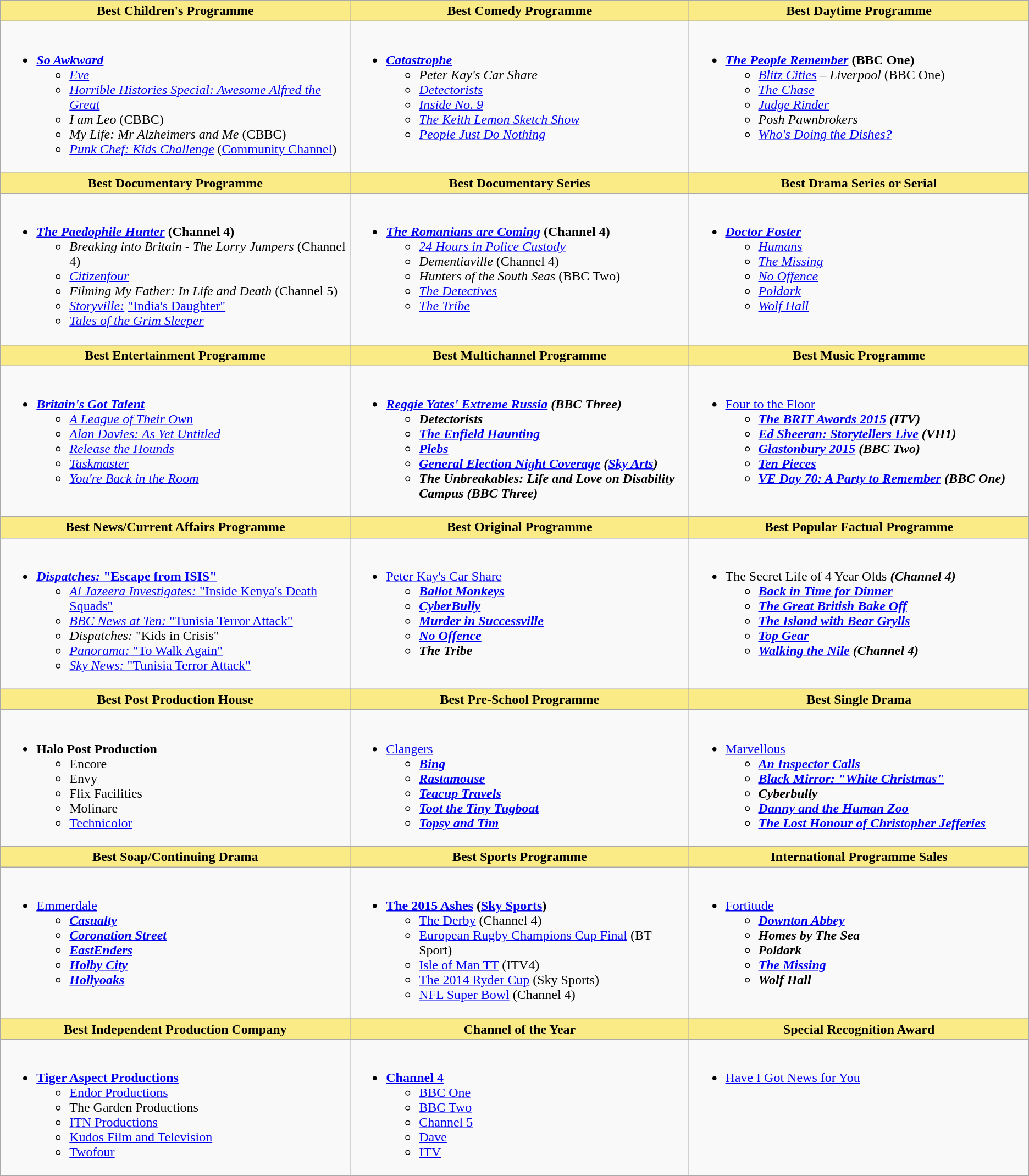<table class=wikitable style=font-size:100%>
<tr>
<th style="background:#FAEB86;" width="34%">Best Children's Programme</th>
<th style="background:#FAEB86;" width="33%">Best Comedy Programme</th>
<th style="background:#FAEB86;" width="33%">Best Daytime Programme</th>
</tr>
<tr>
<td valign="top"><br><ul><li><strong><em><a href='#'>So Awkward</a></em></strong><ul><li><em><a href='#'>Eve</a></em></li><li><em><a href='#'>Horrible Histories Special: Awesome Alfred the Great</a></em></li><li><em>I am Leo</em> (CBBC)</li><li><em>My Life: Mr Alzheimers and Me</em> (CBBC)</li><li><em><a href='#'>Punk Chef: Kids Challenge</a></em> (<a href='#'>Community Channel</a>)</li></ul></li></ul></td>
<td valign="top"><br><ul><li><strong><em><a href='#'>Catastrophe</a></em></strong><ul><li><em>Peter Kay's Car Share</em></li><li><em><a href='#'>Detectorists</a></em></li><li><em><a href='#'>Inside No. 9</a></em></li><li><em><a href='#'>The Keith Lemon Sketch Show</a></em></li><li><em><a href='#'>People Just Do Nothing</a></em></li></ul></li></ul></td>
<td valign="top"><br><ul><li><strong><em><a href='#'>The People Remember</a></em></strong> <strong>(BBC One)</strong><ul><li><em><a href='#'>Blitz Cities</a> – Liverpool</em> (BBC One)</li><li><em><a href='#'>The Chase</a></em></li><li><em><a href='#'>Judge Rinder</a></em></li><li><em>Posh Pawnbrokers</em></li><li><em><a href='#'>Who's Doing the Dishes?</a></em></li></ul></li></ul></td>
</tr>
<tr>
<th style="background:#FAEB86;" width="34%">Best Documentary Programme</th>
<th style="background:#FAEB86;" width="33%">Best Documentary Series</th>
<th style="background:#FAEB86;" width="33%">Best Drama Series or Serial</th>
</tr>
<tr>
<td valign="top"><br><ul><li><strong><em><a href='#'>The Paedophile Hunter</a></em></strong> <strong>(Channel 4)</strong><ul><li><em>Breaking into Britain - The Lorry Jumpers</em> (Channel 4)</li><li><em><a href='#'>Citizenfour</a></em></li><li><em>Filming My Father: In Life and Death</em> (Channel 5)</li><li><em><a href='#'>Storyville:</a></em> <a href='#'>"India's Daughter"</a></li><li><em><a href='#'>Tales of the Grim Sleeper</a></em></li></ul></li></ul></td>
<td valign="top"><br><ul><li><strong><em><a href='#'>The Romanians are Coming</a></em></strong> <strong>(Channel 4)</strong><ul><li><em><a href='#'>24 Hours in Police Custody</a></em></li><li><em>Dementiaville</em> (Channel 4)</li><li><em>Hunters of the South Seas</em> (BBC Two)</li><li><em><a href='#'>The Detectives</a></em></li><li><em><a href='#'>The Tribe</a></em></li></ul></li></ul></td>
<td valign="top"><br><ul><li><strong><em><a href='#'>Doctor Foster</a></em></strong><ul><li><em><a href='#'>Humans</a></em></li><li><em><a href='#'>The Missing</a></em></li><li><em><a href='#'>No Offence</a></em></li><li><em><a href='#'>Poldark</a></em></li><li><em><a href='#'>Wolf Hall</a></em></li></ul></li></ul></td>
</tr>
<tr>
<th style="background:#FAEB86;" width="34%">Best Entertainment Programme</th>
<th style="background:#FAEB86;" width="33%">Best Multichannel Programme</th>
<th style="background:#FAEB86;" width="33%">Best Music Programme</th>
</tr>
<tr>
<td valign="top"><br><ul><li><strong><em><a href='#'>Britain's Got Talent</a></em></strong><ul><li><em><a href='#'>A League of Their Own</a></em></li><li><em><a href='#'>Alan Davies: As Yet Untitled</a></em></li><li><em><a href='#'>Release the Hounds</a></em></li><li><em><a href='#'>Taskmaster</a></em></li><li><em><a href='#'>You're Back in the Room</a></em></li></ul></li></ul></td>
<td valign="top"><br><ul><li><strong><em><a href='#'>Reggie Yates' Extreme Russia</a> <strong>(BBC Three)</strong><ul><li><em>Detectorists</em></li><li><em><a href='#'>The Enfield Haunting</a></em></li><li><em><a href='#'>Plebs</a></em></li><li><em><a href='#'>General Election Night Coverage</a></em> (<a href='#'>Sky Arts</a>)</li><li><em>The Unbreakables: Life and Love on Disability Campus</em> (BBC Three)</li></ul></li></ul></td>
<td valign="top"><br><ul><li></em></strong><a href='#'>Four to the Floor</a><strong><em><ul><li><a href='#'>The BRIT Awards 2015</a> (ITV)</li><li><em><a href='#'>Ed Sheeran: Storytellers Live</a></em> (VH1)</li><li><a href='#'>Glastonbury 2015</a> (BBC Two)</li><li><em><a href='#'>Ten Pieces</a></em></li><li><a href='#'>VE Day 70: A Party to Remember</a> (BBC One)</li></ul></li></ul></td>
</tr>
<tr>
<th style="background:#FAEB86;" width="34%">Best News/Current Affairs Programme</th>
<th style="background:#FAEB86;" width="33%">Best Original Programme</th>
<th style="background:#FAEB86;" width="33%">Best Popular Factual Programme</th>
</tr>
<tr>
<td valign="top"><br><ul><li><strong><a href='#'><em>Dispatches:</em> "Escape from ISIS"</a></strong><ul><li><a href='#'><em>Al Jazeera Investigates:</em> "Inside Kenya's Death Squads"</a></li><li><a href='#'><em>BBC News at Ten:</em> "Tunisia Terror Attack"</a></li><li><em>Dispatches:</em> "Kids in Crisis"</li><li><a href='#'><em>Panorama:</em> "To Walk Again"</a></li><li><a href='#'><em>Sky News:</em> "Tunisia Terror Attack"</a></li></ul></li></ul></td>
<td valign="top"><br><ul><li></em></strong><a href='#'>Peter Kay's Car Share</a><strong><em><ul><li><em><a href='#'>Ballot Monkeys</a></em></li><li><em><a href='#'>CyberBully</a></em></li><li><em><a href='#'>Murder in Successville</a></em></li><li><em><a href='#'>No Offence</a></em></li><li><em>The Tribe</em></li></ul></li></ul></td>
<td valign="top"><br><ul><li></em></strong>The Secret Life of 4 Year Olds<strong><em> <strong>(Channel 4)</strong><ul><li><em><a href='#'>Back in Time for Dinner</a></em></li><li><em><a href='#'>The Great British Bake Off</a></em></li><li><em><a href='#'>The Island with Bear Grylls</a></em></li><li><em><a href='#'>Top Gear</a></em></li><li><em><a href='#'>Walking the Nile</a></em> (Channel 4)</li></ul></li></ul></td>
</tr>
<tr>
<th style="background:#FAEB86;" width="34%">Best Post Production House</th>
<th style="background:#FAEB86;" width="33%">Best Pre-School Programme</th>
<th style="background:#FAEB86;" width="33%">Best Single Drama</th>
</tr>
<tr>
<td valign="top"><br><ul><li><strong>Halo Post Production</strong><ul><li>Encore</li><li>Envy</li><li>Flix Facilities</li><li>Molinare</li><li><a href='#'>Technicolor</a></li></ul></li></ul></td>
<td valign="top"><br><ul><li></em></strong><a href='#'>Clangers</a><strong><em><ul><li><em><a href='#'>Bing</a></em></li><li><em><a href='#'>Rastamouse</a></em></li><li><em><a href='#'>Teacup Travels</a></em></li><li><em><a href='#'>Toot the Tiny Tugboat</a></em></li><li><em><a href='#'>Topsy and Tim</a></em></li></ul></li></ul></td>
<td valign="top"><br><ul><li></em></strong><a href='#'>Marvellous</a><strong><em><ul><li><em><a href='#'>An Inspector Calls</a></em></li><li><a href='#'><em>Black Mirror:</em> "White Christmas"</a></li><li><em>Cyberbully</em></li><li><em><a href='#'>Danny and the Human Zoo</a></em></li><li><em><a href='#'>The Lost Honour of Christopher Jefferies</a></em></li></ul></li></ul></td>
</tr>
<tr>
<th style="background:#FAEB86;" width="34%">Best Soap/Continuing Drama</th>
<th style="background:#FAEB86;" width="33%">Best Sports Programme</th>
<th style="background:#FAEB86;" width="33%">International Programme Sales</th>
</tr>
<tr>
<td valign="top"><br><ul><li></em></strong><a href='#'>Emmerdale</a><strong><em><ul><li><em><a href='#'>Casualty</a></em></li><li><em><a href='#'>Coronation Street</a></em></li><li><em><a href='#'>EastEnders</a></em></li><li><em><a href='#'>Holby City</a></em></li><li><em><a href='#'>Hollyoaks</a></em></li></ul></li></ul></td>
<td valign="top"><br><ul><li><a href='#'><strong>The 2015 Ashes</strong></a> <strong>(<a href='#'>Sky Sports</a>)</strong><ul><li><a href='#'>The Derby</a> (Channel 4)</li><li><a href='#'>European Rugby Champions Cup Final</a> (BT Sport)</li><li><a href='#'>Isle of Man TT</a> (ITV4)</li><li><a href='#'>The 2014 Ryder Cup</a> (Sky Sports)</li><li><a href='#'>NFL Super Bowl</a> (Channel 4)</li></ul></li></ul></td>
<td valign="top"><br><ul><li><a href='#'></em></strong>Fortitude<strong><em></a><ul><li><em><a href='#'>Downton Abbey</a></em></li><li><em>Homes by The Sea</em></li><li><em>Poldark</em></li><li><em><a href='#'>The Missing</a></em></li><li><em>Wolf Hall</em></li></ul></li></ul></td>
</tr>
<tr>
<th style="background:#FAEB86;" width="33%">Best Independent Production Company</th>
<th style="background:#FAEB86;" width="33%">Channel of the Year</th>
<th style="background:#FAEB86;" width="33%">Special Recognition Award</th>
</tr>
<tr>
<td valign="top"><br><ul><li><strong><a href='#'>Tiger Aspect Productions</a></strong><ul><li><a href='#'>Endor Productions</a></li><li>The Garden Productions</li><li><a href='#'>ITN Productions</a></li><li><a href='#'>Kudos Film and Television</a></li><li><a href='#'>Twofour</a></li></ul></li></ul></td>
<td valign="top"><br><ul><li><strong><a href='#'>Channel 4</a></strong><ul><li><a href='#'>BBC One</a></li><li><a href='#'>BBC Two</a></li><li><a href='#'>Channel 5</a></li><li><a href='#'>Dave</a></li><li><a href='#'>ITV</a></li></ul></li></ul></td>
<td valign="top"><br><ul><li></em></strong><a href='#'>Have I Got News for You</a><strong><em></li></ul></td>
</tr>
</table>
